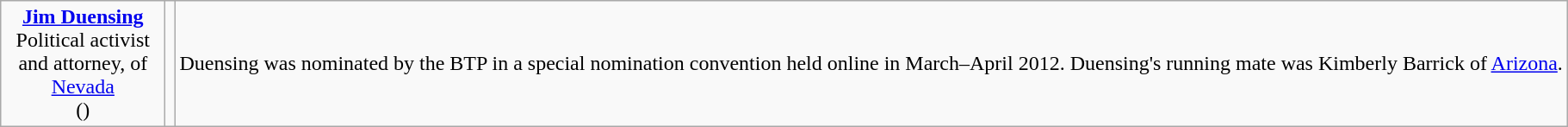<table class=wikitable>
<tr>
<td style="text-align:center; width:120px;"><strong><a href='#'>Jim Duensing</a></strong><br>Political activist and attorney, of <a href='#'>Nevada</a><br>()</td>
<td></td>
<td>Duensing was nominated by the BTP in a special nomination convention held online in March–April 2012. Duensing's running mate was Kimberly Barrick of <a href='#'>Arizona</a>.</td>
</tr>
</table>
